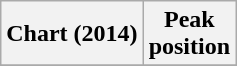<table class="wikitable plainrowheaders" style="text-align:center;">
<tr>
<th scope="col">Chart (2014)</th>
<th scope="col">Peak<br>position</th>
</tr>
<tr>
</tr>
</table>
